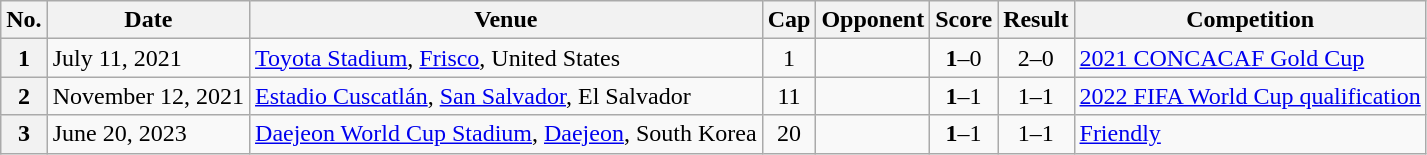<table class="wikitable sortable plainrowheaders">
<tr>
<th scope="col">No.</th>
<th scope="col" data-sort-type="date">Date</th>
<th scope="col">Venue</th>
<th scope="col">Cap</th>
<th scope="col">Opponent</th>
<th scope="col" class="unsortable">Score</th>
<th scope="col" class="unsortable">Result</th>
<th scope="col">Competition</th>
</tr>
<tr>
<th>1</th>
<td>July 11, 2021</td>
<td><a href='#'>Toyota Stadium</a>, <a href='#'>Frisco</a>, United States</td>
<td align="center">1</td>
<td></td>
<td align="center"><strong>1</strong>–0</td>
<td align="center">2–0</td>
<td><a href='#'>2021 CONCACAF Gold Cup</a></td>
</tr>
<tr>
<th>2</th>
<td>November 12, 2021</td>
<td><a href='#'>Estadio Cuscatlán</a>, <a href='#'>San Salvador</a>, El Salvador</td>
<td align="center">11</td>
<td></td>
<td align="center"><strong>1</strong>–1</td>
<td align="center">1–1</td>
<td><a href='#'>2022 FIFA World Cup qualification</a></td>
</tr>
<tr>
<th>3</th>
<td>June 20, 2023</td>
<td><a href='#'>Daejeon World Cup Stadium</a>, <a href='#'>Daejeon</a>, South Korea</td>
<td align="center">20</td>
<td></td>
<td align="center"><strong>1</strong>–1</td>
<td align="center">1–1</td>
<td><a href='#'>Friendly</a></td>
</tr>
</table>
